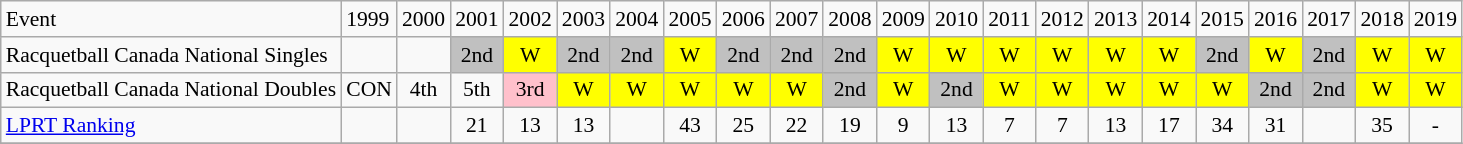<table class="wikitable" style="font-size:90%;" align=center>
<tr>
<td>Event</td>
<td>1999</td>
<td>2000</td>
<td>2001</td>
<td>2002</td>
<td>2003</td>
<td>2004</td>
<td>2005</td>
<td>2006</td>
<td>2007</td>
<td>2008</td>
<td>2009</td>
<td>2010</td>
<td>2011</td>
<td>2012</td>
<td>2013</td>
<td>2014</td>
<td>2015</td>
<td>2016</td>
<td>2017</td>
<td>2018</td>
<td>2019</td>
</tr>
<tr>
<td align="left">Racquetball Canada National Singles</td>
<td></td>
<td></td>
<td bgcolor=silver align=center>2nd</td>
<td bgcolor=yellow align=center>W</td>
<td bgcolor=silver align=center>2nd</td>
<td bgcolor=silver align=center>2nd</td>
<td bgcolor=yellow align=center>W</td>
<td bgcolor=silver align=center>2nd</td>
<td bgcolor=silver align=center>2nd</td>
<td bgcolor=silver align=center>2nd</td>
<td bgcolor=yellow align=center>W</td>
<td bgcolor=yellow align=center>W</td>
<td bgcolor=yellow align=center>W</td>
<td bgcolor=yellow align=center>W</td>
<td bgcolor=yellow align=center>W</td>
<td bgcolor=yellow align=center>W</td>
<td bgcolor=silver align=center>2nd</td>
<td bgcolor=yellow align=center>W</td>
<td bgcolor=silver align=center>2nd</td>
<td bgcolor=yellow align=center>W</td>
<td bgcolor=yellow align=center>W</td>
</tr>
<tr>
<td align="left">Racquetball Canada National Doubles</td>
<td align=center>CON</td>
<td align=center>4th</td>
<td align=center>5th</td>
<td bgcolor=pink align=center>3rd</td>
<td bgcolor=yellow align=center>W</td>
<td bgcolor=yellow align=center>W</td>
<td bgcolor=yellow align=center>W</td>
<td bgcolor=yellow align=center>W</td>
<td bgcolor=yellow align=center>W</td>
<td bgcolor=silver align=center>2nd</td>
<td bgcolor=yellow align=center>W</td>
<td bgcolor=silver align=center>2nd</td>
<td bgcolor=yellow align=center>W</td>
<td bgcolor=yellow align=center>W</td>
<td bgcolor=yellow align=center>W</td>
<td bgcolor=yellow align=center>W</td>
<td bgcolor=yellow align=center>W</td>
<td bgcolor=silver align=center>2nd</td>
<td bgcolor=silver align=center>2nd</td>
<td bgcolor=yellow align=center>W</td>
<td bgcolor=yellow align=center>W</td>
</tr>
<tr>
<td align="left"><a href='#'>LPRT Ranking</a></td>
<td></td>
<td></td>
<td align=center>21</td>
<td align=center>13</td>
<td align=center>13</td>
<td></td>
<td align=center>43</td>
<td align=center>25</td>
<td align=center>22</td>
<td align=center>19</td>
<td align=center>9</td>
<td align=center>13</td>
<td align=center>7</td>
<td align=center>7</td>
<td align=center>13</td>
<td align=center>17</td>
<td align=center>34</td>
<td align=center>31</td>
<td></td>
<td align=center>35</td>
<td align=center>-</td>
</tr>
<tr>
</tr>
</table>
